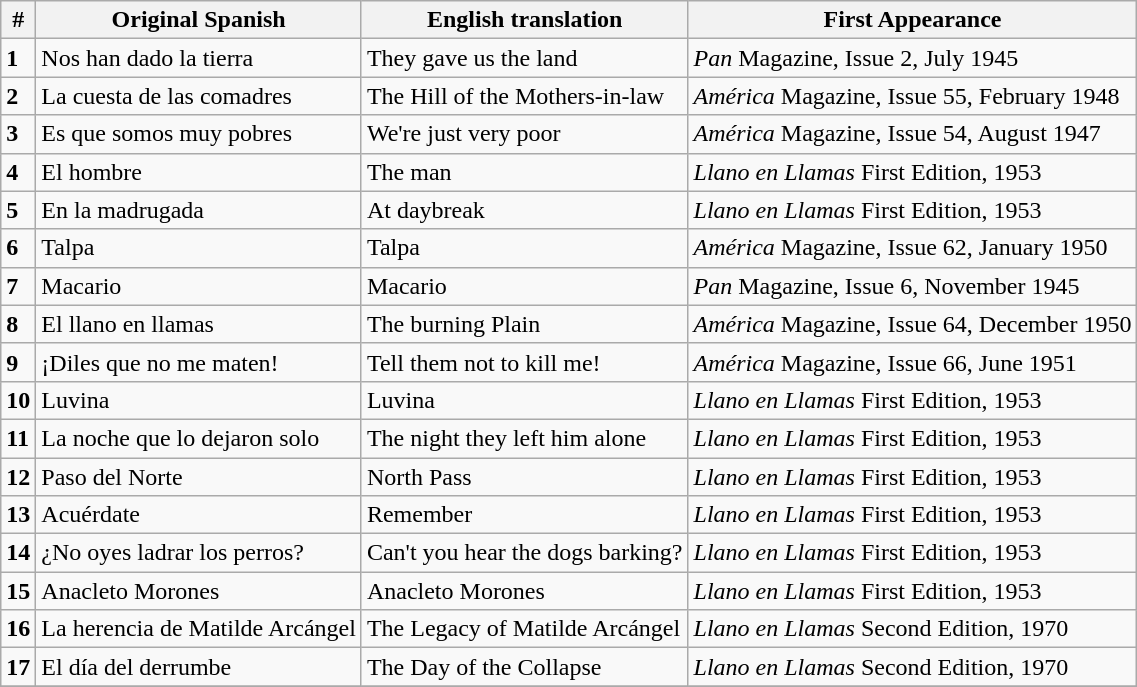<table class="wikitable">
<tr>
<th>#</th>
<th>Original Spanish</th>
<th>English translation</th>
<th>First Appearance</th>
</tr>
<tr>
<td><strong>1</strong></td>
<td>Nos han dado la tierra</td>
<td>They gave us the land</td>
<td><em>Pan</em> Magazine, Issue 2, July 1945</td>
</tr>
<tr>
<td><strong>2</strong></td>
<td>La cuesta de las comadres</td>
<td>The Hill of the Mothers-in-law</td>
<td><em>América</em> Magazine, Issue 55, February 1948</td>
</tr>
<tr>
<td><strong>3</strong></td>
<td>Es que somos muy pobres</td>
<td>We're just very poor</td>
<td><em>América</em> Magazine, Issue 54, August 1947</td>
</tr>
<tr>
<td><strong>4</strong></td>
<td>El hombre</td>
<td>The man</td>
<td><em>Llano en Llamas</em> First Edition, 1953</td>
</tr>
<tr>
<td><strong>5</strong></td>
<td>En la madrugada</td>
<td>At daybreak</td>
<td><em>Llano en Llamas</em> First Edition, 1953</td>
</tr>
<tr>
<td><strong>6</strong></td>
<td>Talpa</td>
<td>Talpa</td>
<td><em>América</em> Magazine, Issue 62, January 1950</td>
</tr>
<tr>
<td><strong>7</strong></td>
<td>Macario</td>
<td>Macario</td>
<td><em>Pan</em> Magazine, Issue 6, November 1945</td>
</tr>
<tr>
<td><strong>8</strong></td>
<td>El llano en llamas</td>
<td>The burning Plain</td>
<td><em>América</em> Magazine, Issue 64, December 1950</td>
</tr>
<tr>
<td><strong>9</strong></td>
<td>¡Diles que no me maten!</td>
<td>Tell them not to kill me!</td>
<td><em>América</em> Magazine, Issue 66, June 1951</td>
</tr>
<tr>
<td><strong>10</strong></td>
<td>Luvina</td>
<td>Luvina</td>
<td><em>Llano en Llamas</em> First Edition, 1953</td>
</tr>
<tr>
<td><strong>11</strong></td>
<td>La noche que lo dejaron solo</td>
<td>The night they left him alone</td>
<td><em>Llano en Llamas</em> First Edition, 1953</td>
</tr>
<tr>
<td><strong>12</strong></td>
<td>Paso del Norte</td>
<td>North Pass</td>
<td><em>Llano en Llamas</em> First Edition, 1953</td>
</tr>
<tr>
<td><strong>13</strong></td>
<td>Acuérdate</td>
<td>Remember</td>
<td><em>Llano en Llamas</em> First Edition, 1953</td>
</tr>
<tr>
<td><strong>14</strong></td>
<td>¿No oyes ladrar los perros?</td>
<td>Can't you hear the dogs barking?</td>
<td><em>Llano en Llamas</em> First Edition, 1953</td>
</tr>
<tr>
<td><strong>15</strong></td>
<td>Anacleto Morones</td>
<td>Anacleto Morones</td>
<td><em>Llano en Llamas</em> First Edition, 1953</td>
</tr>
<tr>
<td><strong>16</strong></td>
<td>La herencia de Matilde Arcángel</td>
<td>The Legacy of Matilde Arcángel</td>
<td><em>Llano en Llamas</em> Second Edition, 1970</td>
</tr>
<tr>
<td><strong>17</strong></td>
<td>El día del derrumbe</td>
<td>The Day of the Collapse</td>
<td><em>Llano en Llamas</em> Second Edition, 1970</td>
</tr>
<tr>
</tr>
</table>
